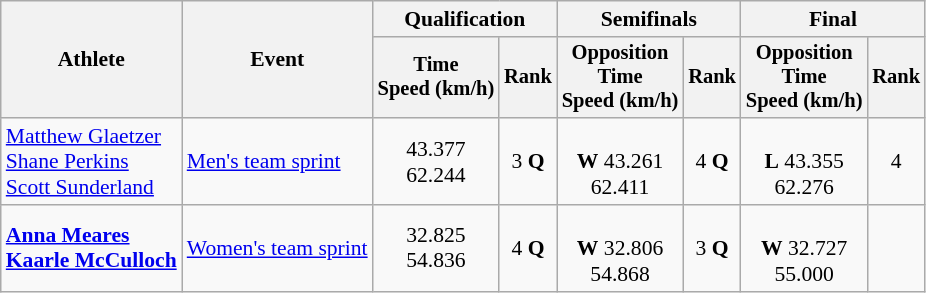<table class="wikitable" style="font-size:90%">
<tr>
<th rowspan=2>Athlete</th>
<th rowspan=2>Event</th>
<th colspan=2>Qualification</th>
<th colspan=2>Semifinals</th>
<th colspan=2>Final</th>
</tr>
<tr style="font-size:95%">
<th>Time<br>Speed (km/h)</th>
<th>Rank</th>
<th>Opposition<br>Time<br>Speed (km/h)</th>
<th>Rank</th>
<th>Opposition<br>Time<br>Speed (km/h)</th>
<th>Rank</th>
</tr>
<tr align=center>
<td align=left><a href='#'>Matthew Glaetzer</a><br><a href='#'>Shane Perkins</a><br><a href='#'>Scott Sunderland</a></td>
<td align=left><a href='#'>Men's team sprint</a></td>
<td>43.377<br>62.244</td>
<td>3 <strong>Q</strong></td>
<td><br><strong>W</strong> 43.261 <br>62.411</td>
<td>4 <strong>Q</strong></td>
<td><br><strong>L</strong> 43.355<br>62.276</td>
<td>4</td>
</tr>
<tr align=center>
<td align=left><strong><a href='#'>Anna Meares</a><br><a href='#'>Kaarle McCulloch</a></strong></td>
<td align=left><a href='#'>Women's team sprint</a></td>
<td>32.825<br>54.836</td>
<td>4 <strong>Q</strong></td>
<td><br><strong>W</strong> 32.806<br>54.868</td>
<td>3 <strong>Q</strong></td>
<td><br><strong>W</strong> 32.727 <br>55.000</td>
<td></td>
</tr>
</table>
